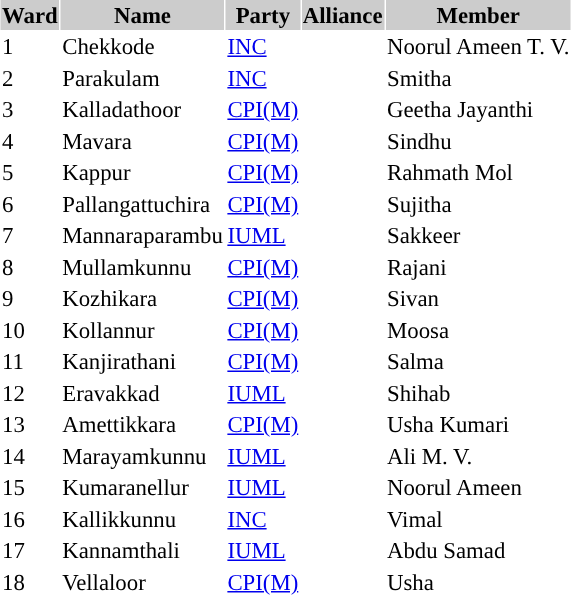<table align="left" class="toccolours" cellspacing="1" cellpadding="1" style="margin-right: .5em; margin-top: .4em; font-size: 95%">
<tr>
</tr>
<tr bgcolor="#cccccc" valign="top">
<th>Ward</th>
<th>Name</th>
<th>Party</th>
<th>Alliance</th>
<th>Member</th>
</tr>
<tr po>
<td>1</td>
<td>Chekkode</td>
<td style="background-color:"><a href='#'><span>INC</span></a></td>
<td></td>
<td>Noorul Ameen T. V.</td>
</tr>
<tr>
<td>2</td>
<td>Parakulam</td>
<td style="background-color:"><a href='#'><span>INC</span></a></td>
<td></td>
<td>Smitha</td>
</tr>
<tr>
<td>3</td>
<td>Kalladathoor</td>
<td style="background-color:"><a href='#'><span>CPI(M)</span></a></td>
<td></td>
<td>Geetha Jayanthi</td>
</tr>
<tr>
<td>4</td>
<td>Mavara</td>
<td style="background-color:"><a href='#'><span>CPI(M)</span></a></td>
<td></td>
<td>Sindhu</td>
</tr>
<tr>
<td>5</td>
<td>Kappur</td>
<td style="background-color:"><a href='#'><span>CPI(M)</span></a></td>
<td></td>
<td>Rahmath Mol</td>
</tr>
<tr>
<td>6</td>
<td>Pallangattuchira</td>
<td style="background-color:"><a href='#'><span>CPI(M)</span></a></td>
<td></td>
<td>Sujitha</td>
</tr>
<tr>
<td>7</td>
<td>Mannaraparambu</td>
<td style="background-color:"><a href='#'><span>IUML</span></a></td>
<td></td>
<td>Sakkeer</td>
</tr>
<tr>
<td>8</td>
<td>Mullamkunnu</td>
<td style="background-color:"><a href='#'><span>CPI(M)</span></a></td>
<td></td>
<td>Rajani</td>
</tr>
<tr>
<td>9</td>
<td>Kozhikara</td>
<td style="background-color:"><a href='#'><span>CPI(M)</span></a></td>
<td></td>
<td>Sivan</td>
</tr>
<tr>
<td>10</td>
<td>Kollannur</td>
<td style="background-color:"><a href='#'><span>CPI(M)</span></a></td>
<td></td>
<td>Moosa</td>
</tr>
<tr>
<td>11</td>
<td>Kanjirathani</td>
<td style="background-color:"><a href='#'><span>CPI(M)</span></a></td>
<td></td>
<td>Salma</td>
</tr>
<tr>
<td>12</td>
<td>Eravakkad</td>
<td style="background-color:"><a href='#'><span>IUML</span></a></td>
<td></td>
<td>Shihab</td>
</tr>
<tr>
<td>13</td>
<td>Amettikkara</td>
<td style="background-color:"><a href='#'><span>CPI(M)</span></a></td>
<td></td>
<td>Usha Kumari</td>
</tr>
<tr>
<td>14</td>
<td>Marayamkunnu</td>
<td style="background-color:"><a href='#'><span>IUML</span></a></td>
<td></td>
<td>Ali M. V.</td>
</tr>
<tr>
<td>15</td>
<td>Kumaranellur</td>
<td style="background-color:"><a href='#'><span>IUML</span></a></td>
<td></td>
<td>Noorul Ameen</td>
</tr>
<tr>
<td>16</td>
<td>Kallikkunnu</td>
<td style="background-color:"><a href='#'><span>INC</span></a></td>
<td></td>
<td>Vimal</td>
</tr>
<tr>
<td>17</td>
<td>Kannamthali</td>
<td style="background-color:"><a href='#'><span>IUML</span></a></td>
<td></td>
<td>Abdu Samad</td>
</tr>
<tr>
<td>18</td>
<td>Vellaloor</td>
<td style="background-color:"><a href='#'><span>CPI(M)</span></a></td>
<td></td>
<td>Usha</td>
</tr>
</table>
